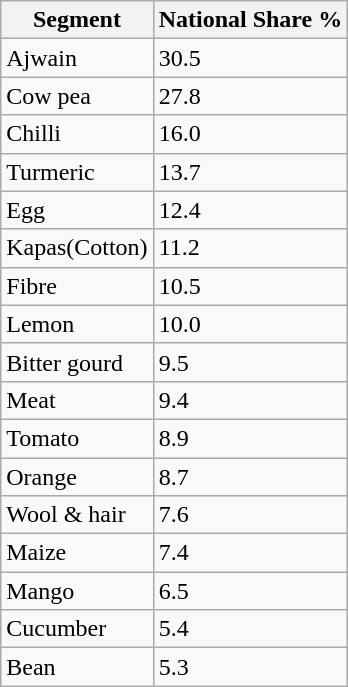<table class="wikitable">
<tr>
<th>Segment</th>
<th>National Share %</th>
</tr>
<tr>
<td>Ajwain</td>
<td>30.5</td>
</tr>
<tr>
<td>Cow pea</td>
<td>27.8</td>
</tr>
<tr>
<td>Chilli</td>
<td>16.0</td>
</tr>
<tr>
<td>Turmeric</td>
<td>13.7</td>
</tr>
<tr>
<td>Egg</td>
<td>12.4</td>
</tr>
<tr>
<td>Kapas(Cotton)</td>
<td>11.2</td>
</tr>
<tr>
<td>Fibre</td>
<td>10.5</td>
</tr>
<tr>
<td>Lemon</td>
<td>10.0</td>
</tr>
<tr>
<td>Bitter gourd</td>
<td>9.5</td>
</tr>
<tr>
<td>Meat</td>
<td>9.4</td>
</tr>
<tr>
<td>Tomato</td>
<td>8.9</td>
</tr>
<tr>
<td>Orange</td>
<td>8.7</td>
</tr>
<tr>
<td>Wool & hair</td>
<td>7.6</td>
</tr>
<tr>
<td>Maize</td>
<td>7.4</td>
</tr>
<tr>
<td>Mango</td>
<td>6.5</td>
</tr>
<tr>
<td>Cucumber</td>
<td>5.4</td>
</tr>
<tr>
<td>Bean</td>
<td>5.3</td>
</tr>
</table>
